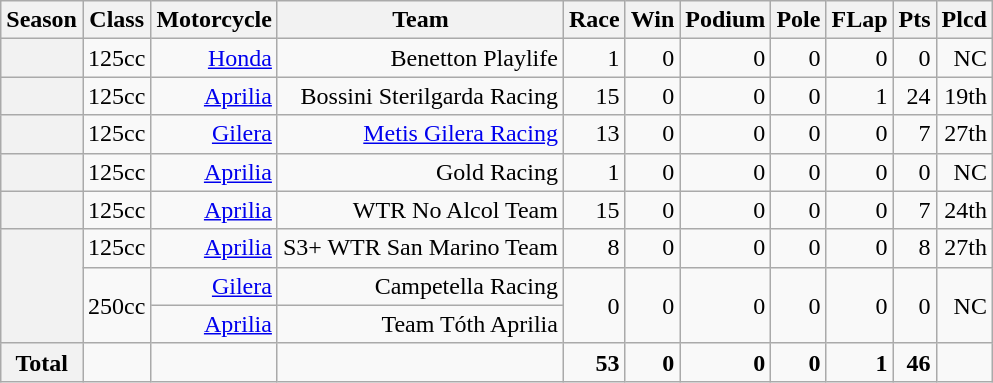<table class="wikitable" style=text-align:right>
<tr>
<th>Season</th>
<th>Class</th>
<th>Motorcycle</th>
<th>Team</th>
<th>Race</th>
<th>Win</th>
<th>Podium</th>
<th>Pole</th>
<th>FLap</th>
<th>Pts</th>
<th>Plcd</th>
</tr>
<tr>
<th></th>
<td>125cc</td>
<td><a href='#'>Honda</a></td>
<td>Benetton Playlife</td>
<td>1</td>
<td>0</td>
<td>0</td>
<td>0</td>
<td>0</td>
<td>0</td>
<td>NC</td>
</tr>
<tr>
<th></th>
<td>125cc</td>
<td><a href='#'>Aprilia</a></td>
<td>Bossini Sterilgarda Racing</td>
<td>15</td>
<td>0</td>
<td>0</td>
<td>0</td>
<td>1</td>
<td>24</td>
<td>19th</td>
</tr>
<tr>
<th></th>
<td>125cc</td>
<td><a href='#'>Gilera</a></td>
<td><a href='#'>Metis Gilera Racing</a></td>
<td>13</td>
<td>0</td>
<td>0</td>
<td>0</td>
<td>0</td>
<td>7</td>
<td>27th</td>
</tr>
<tr>
<th></th>
<td>125cc</td>
<td><a href='#'>Aprilia</a></td>
<td>Gold Racing</td>
<td>1</td>
<td>0</td>
<td>0</td>
<td>0</td>
<td>0</td>
<td>0</td>
<td>NC</td>
</tr>
<tr>
<th></th>
<td>125cc</td>
<td><a href='#'>Aprilia</a></td>
<td>WTR No Alcol Team</td>
<td>15</td>
<td>0</td>
<td>0</td>
<td>0</td>
<td>0</td>
<td>7</td>
<td>24th</td>
</tr>
<tr>
<th rowspan=3></th>
<td>125cc</td>
<td><a href='#'>Aprilia</a></td>
<td>S3+ WTR San Marino Team</td>
<td>8</td>
<td>0</td>
<td>0</td>
<td>0</td>
<td>0</td>
<td>8</td>
<td>27th</td>
</tr>
<tr>
<td rowspan=2>250cc</td>
<td><a href='#'>Gilera</a></td>
<td>Campetella Racing</td>
<td rowspan=2>0</td>
<td rowspan=2>0</td>
<td rowspan=2>0</td>
<td rowspan=2>0</td>
<td rowspan=2>0</td>
<td rowspan=2>0</td>
<td rowspan=2>NC</td>
</tr>
<tr>
<td><a href='#'>Aprilia</a></td>
<td>Team Tóth Aprilia</td>
</tr>
<tr>
<th>Total</th>
<td></td>
<td></td>
<td></td>
<td><strong>53</strong></td>
<td><strong>0</strong></td>
<td><strong>0</strong></td>
<td><strong>0</strong></td>
<td><strong>1</strong></td>
<td><strong>46</strong></td>
<td></td>
</tr>
</table>
